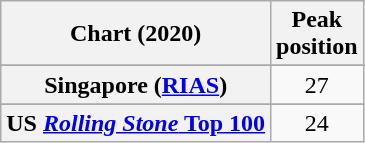<table class="wikitable sortable plainrowheaders" style="text-align:center">
<tr>
<th scope="col">Chart (2020)</th>
<th scope="col">Peak<br>position</th>
</tr>
<tr>
</tr>
<tr>
</tr>
<tr>
</tr>
<tr>
<th scope="row">Singapore (<a href='#'>RIAS</a>)</th>
<td>27</td>
</tr>
<tr>
</tr>
<tr>
</tr>
<tr>
</tr>
<tr>
<th scope="row">US <a href='#'><em>Rolling Stone</em> Top 100</a></th>
<td>24</td>
</tr>
</table>
